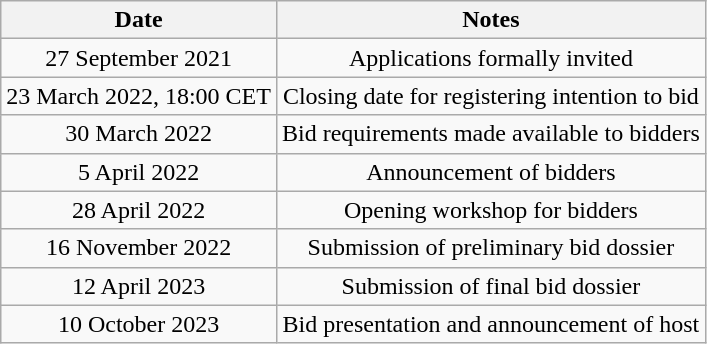<table class="wikitable" style="text-align: center;">
<tr>
<th>Date</th>
<th>Notes</th>
</tr>
<tr>
<td>27 September 2021</td>
<td>Applications formally invited</td>
</tr>
<tr>
<td>23 March 2022, 18:00 CET</td>
<td>Closing date for registering intention to bid</td>
</tr>
<tr>
<td>30 March 2022</td>
<td>Bid requirements made available to bidders</td>
</tr>
<tr>
<td>5 April 2022</td>
<td>Announcement of bidders</td>
</tr>
<tr>
<td>28 April 2022</td>
<td>Opening workshop for bidders</td>
</tr>
<tr>
<td>16 November 2022</td>
<td>Submission of preliminary bid dossier</td>
</tr>
<tr>
<td>12 April 2023</td>
<td>Submission of final bid dossier</td>
</tr>
<tr>
<td>10 October 2023</td>
<td>Bid presentation and announcement of host</td>
</tr>
</table>
